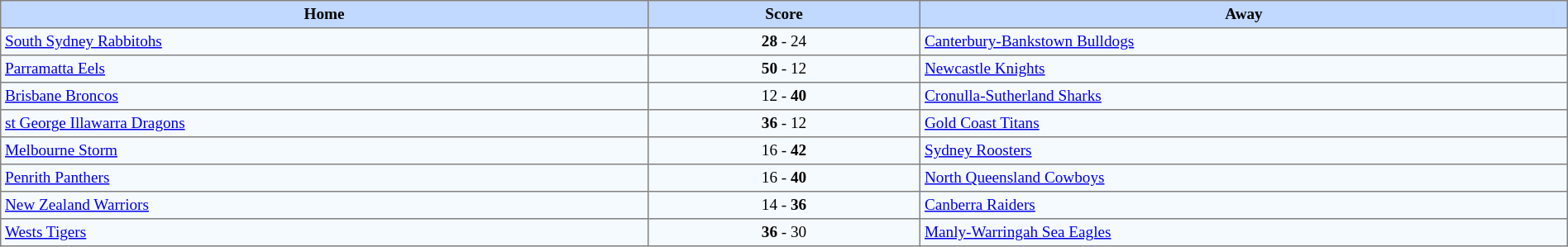<table border=1 style="border-collapse:collapse; font-size:80%;text-align:center;" cellpadding=3 cellspacing=0 width=100%>
<tr bgcolor=#C1D8FF>
<th rowpsan=2 width=19%>Home</th>
<th rowspan=1 width=8%>Score</th>
<th rowpsan=2 width=19%>Away</th>
</tr>
<tr style="text-align:center; background:#f5faff;">
<td align="left"> <a href='#'>South Sydney Rabbitohs</a></td>
<td><strong>28</strong> - 24</td>
<td align="left"> <a href='#'>Canterbury-Bankstown Bulldogs</a></td>
</tr>
<tr style="text-align:center; background:#f5faff;">
<td align="left"> <a href='#'>Parramatta Eels</a></td>
<td><strong>50</strong> - 12</td>
<td align="left"> <a href='#'>Newcastle Knights</a></td>
</tr>
<tr style="text-align:center; background:#f5faff;">
<td align="left"> <a href='#'>Brisbane Broncos</a></td>
<td>12 - <strong>40</strong></td>
<td align="left"> <a href='#'>Cronulla-Sutherland Sharks</a></td>
</tr>
<tr style="text-align:center; background:#f5faff;">
<td align="left"> <a href='#'>st George Illawarra Dragons</a></td>
<td><strong>36</strong> - 12</td>
<td align="left"> <a href='#'>Gold Coast Titans</a></td>
</tr>
<tr style="text-align:center; background:#f5faff;">
<td align="left"> <a href='#'>Melbourne Storm</a></td>
<td>16 - <strong>42</strong></td>
<td align="left"> <a href='#'>Sydney Roosters</a></td>
</tr>
<tr style="text-align:center; background:#f5faff;">
<td align="left"> <a href='#'>Penrith Panthers</a></td>
<td>16 - <strong>40</strong></td>
<td align="left"> <a href='#'>North Queensland Cowboys</a></td>
</tr>
<tr style="text-align:center; background:#f5faff;">
<td align="left"> <a href='#'>New Zealand Warriors</a></td>
<td>14 - <strong>36</strong></td>
<td align="left"> <a href='#'>Canberra Raiders</a></td>
</tr>
<tr style="text-align:center; background:#f5faff;">
<td align="left"> <a href='#'>Wests Tigers</a></td>
<td><strong>36</strong> - 30</td>
<td align="left"> <a href='#'>Manly-Warringah Sea Eagles</a></td>
</tr>
</table>
